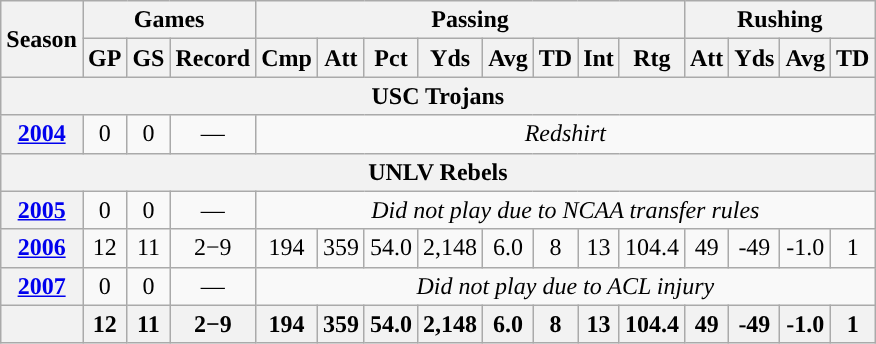<table class="wikitable" style="text-align:center;">
<tr>
<th rowspan="2">Season</th>
<th colspan="3">Games</th>
<th colspan="8">Passing</th>
<th colspan="5">Rushing</th>
</tr>
<tr>
<th>GP</th>
<th>GS</th>
<th>Record</th>
<th>Cmp</th>
<th>Att</th>
<th>Pct</th>
<th>Yds</th>
<th>Avg</th>
<th>TD</th>
<th>Int</th>
<th>Rtg</th>
<th>Att</th>
<th>Yds</th>
<th>Avg</th>
<th>TD</th>
</tr>
<tr>
<th colspan="16">USC Trojans</th>
</tr>
<tr>
<th><a href='#'>2004</a></th>
<td>0</td>
<td>0</td>
<td>—</td>
<td colspan="12"><em>Redshirt </em></td>
</tr>
<tr>
<th colspan="16">UNLV Rebels</th>
</tr>
<tr>
<th><a href='#'>2005</a></th>
<td>0</td>
<td>0</td>
<td>—</td>
<td colspan="12"><em>Did not play due to NCAA transfer rules</em></td>
</tr>
<tr>
<th><a href='#'>2006</a></th>
<td>12</td>
<td>11</td>
<td>2−9</td>
<td>194</td>
<td>359</td>
<td>54.0</td>
<td>2,148</td>
<td>6.0</td>
<td>8</td>
<td>13</td>
<td>104.4</td>
<td>49</td>
<td>-49</td>
<td>-1.0</td>
<td>1</td>
</tr>
<tr>
<th><a href='#'>2007</a></th>
<td>0</td>
<td>0</td>
<td>—</td>
<td colspan="12"><em>Did not play due to ACL injury</em></td>
</tr>
<tr>
<th></th>
<th>12</th>
<th>11</th>
<th>2−9</th>
<th>194</th>
<th>359</th>
<th>54.0</th>
<th>2,148</th>
<th>6.0</th>
<th>8</th>
<th>13</th>
<th>104.4</th>
<th>49</th>
<th>-49</th>
<th>-1.0</th>
<th>1</th>
</tr>
</table>
